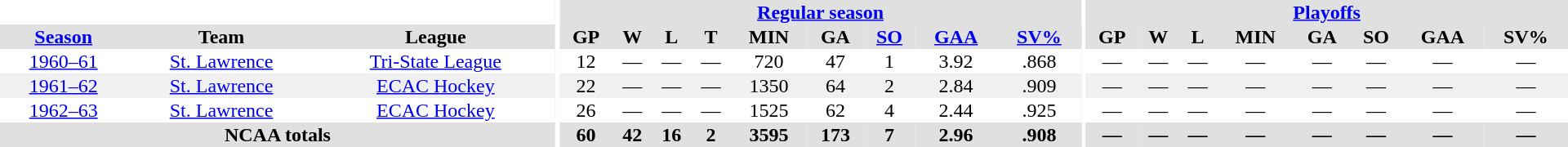<table border="0" cellpadding="1" cellspacing="0" style="text-align:center; width:80em">
<tr bgcolor="#e0e0e0">
<th colspan="3" bgcolor="#ffffff"></th>
<th rowspan="99" bgcolor="#ffffff"></th>
<th colspan="9"><a href='#'>Regular season</a></th>
<th rowspan="99" bgcolor="#ffffff"></th>
<th colspan="8"><a href='#'>Playoffs</a></th>
</tr>
<tr bgcolor="#e0e0e0">
<th><a href='#'>Season</a></th>
<th>Team</th>
<th>League</th>
<th>GP</th>
<th>W</th>
<th>L</th>
<th>T</th>
<th>MIN</th>
<th>GA</th>
<th><a href='#'>SO</a></th>
<th><a href='#'>GAA</a></th>
<th><a href='#'>SV%</a></th>
<th>GP</th>
<th>W</th>
<th>L</th>
<th>MIN</th>
<th>GA</th>
<th>SO</th>
<th>GAA</th>
<th>SV%</th>
</tr>
<tr>
<td><a href='#'>1960–61</a></td>
<td><a href='#'>St. Lawrence</a></td>
<td><a href='#'>Tri-State League</a></td>
<td>12</td>
<td>—</td>
<td>—</td>
<td>—</td>
<td>720</td>
<td>47</td>
<td>1</td>
<td>3.92</td>
<td>.868</td>
<td>—</td>
<td>—</td>
<td>—</td>
<td>—</td>
<td>—</td>
<td>—</td>
<td>—</td>
<td>—</td>
</tr>
<tr bgcolor="f0f0f0">
<td><a href='#'>1961–62</a></td>
<td><a href='#'>St. Lawrence</a></td>
<td><a href='#'>ECAC Hockey</a></td>
<td>22</td>
<td>—</td>
<td>—</td>
<td>—</td>
<td>1350</td>
<td>64</td>
<td>2</td>
<td>2.84</td>
<td>.909</td>
<td>—</td>
<td>—</td>
<td>—</td>
<td>—</td>
<td>—</td>
<td>—</td>
<td>—</td>
<td>—</td>
</tr>
<tr>
<td><a href='#'>1962–63</a></td>
<td><a href='#'>St. Lawrence</a></td>
<td><a href='#'>ECAC Hockey</a></td>
<td>26</td>
<td>—</td>
<td>—</td>
<td>—</td>
<td>1525</td>
<td>62</td>
<td>4</td>
<td>2.44</td>
<td>.925</td>
<td>—</td>
<td>—</td>
<td>—</td>
<td>—</td>
<td>—</td>
<td>—</td>
<td>—</td>
<td>—</td>
</tr>
<tr bgcolor="#e0e0e0">
<th colspan="3">NCAA totals</th>
<th>60</th>
<th>42</th>
<th>16</th>
<th>2</th>
<th>3595</th>
<th>173</th>
<th>7</th>
<th>2.96</th>
<th>.908</th>
<th>—</th>
<th>—</th>
<th>—</th>
<th>—</th>
<th>—</th>
<th>—</th>
<th>—</th>
<th>—</th>
</tr>
</table>
